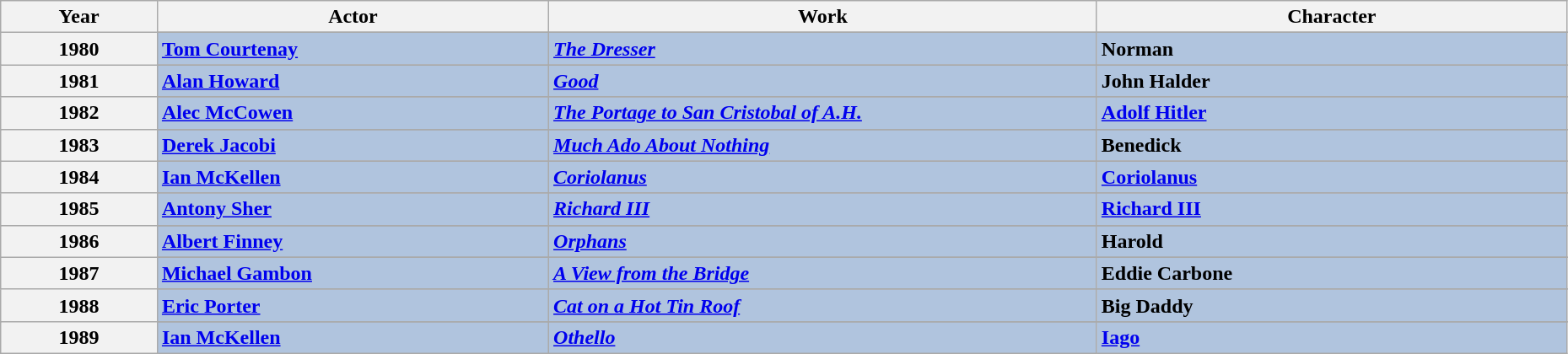<table class="wikitable" style="width:98%;">
<tr>
<th style="width:10%;">Year</th>
<th style="width:25%;">Actor</th>
<th style="width:35%;">Work</th>
<th style="width:30%;">Character</th>
</tr>
<tr>
<th rowspan="2" align="center">1980</th>
</tr>
<tr style="background:#B0C4DE">
<td><strong><a href='#'>Tom Courtenay</a></strong></td>
<td><strong><em><a href='#'>The Dresser</a></em></strong></td>
<td><strong>Norman</strong></td>
</tr>
<tr>
<th rowspan="2" align="center">1981</th>
</tr>
<tr style="background:#B0C4DE">
<td><strong><a href='#'>Alan Howard</a></strong></td>
<td><em><a href='#'><strong>Good</strong></a></em></td>
<td><strong>John Halder</strong></td>
</tr>
<tr>
<th rowspan="2" align="center">1982</th>
</tr>
<tr style="background:#B0C4DE">
<td><strong><a href='#'>Alec McCowen</a></strong></td>
<td><strong><em><a href='#'>The Portage to San Cristobal of A.H.</a></em></strong></td>
<td><strong><a href='#'>Adolf Hitler</a></strong></td>
</tr>
<tr>
<th rowspan="2" align="center">1983</th>
</tr>
<tr style="background:#B0C4DE">
<td><strong><a href='#'>Derek Jacobi</a></strong></td>
<td><strong><em><a href='#'>Much Ado About Nothing</a></em></strong></td>
<td><strong>Benedick</strong></td>
</tr>
<tr>
<th rowspan="2" align="center">1984</th>
</tr>
<tr style="background:#B0C4DE">
<td><strong><a href='#'>Ian McKellen</a></strong></td>
<td><strong><em><a href='#'>Coriolanus</a></em></strong></td>
<td><a href='#'><strong>Coriolanus</strong></a></td>
</tr>
<tr>
<th rowspan="2" align="center">1985</th>
</tr>
<tr style="background:#B0C4DE">
<td><strong><a href='#'>Antony Sher</a></strong></td>
<td><em><a href='#'><strong>Richard III</strong></a></em></td>
<td><strong><a href='#'>Richard III</a></strong></td>
</tr>
<tr>
<th rowspan="2" align="center">1986</th>
</tr>
<tr style="background:#B0C4DE">
<td><strong><a href='#'>Albert Finney</a></strong></td>
<td><em><a href='#'><strong>Orphans</strong></a></em></td>
<td><strong>Harold</strong></td>
</tr>
<tr>
<th rowspan="2" align="center">1987</th>
</tr>
<tr style="background:#B0C4DE">
<td><strong><a href='#'>Michael Gambon</a></strong></td>
<td><strong><em><a href='#'>A View from the Bridge</a></em></strong></td>
<td><strong>Eddie Carbone</strong></td>
</tr>
<tr>
<th rowspan="2" align="center">1988</th>
</tr>
<tr style="background:#B0C4DE">
<td><strong><a href='#'>Eric Porter</a></strong></td>
<td><strong><em><a href='#'>Cat on a Hot Tin Roof</a></em></strong></td>
<td><strong>Big Daddy</strong></td>
</tr>
<tr>
<th rowspan="2" align="center">1989</th>
</tr>
<tr style="background:#B0C4DE">
<td><strong><a href='#'>Ian McKellen</a></strong></td>
<td><strong><em><a href='#'>Othello</a></em></strong></td>
<td><strong><a href='#'>Iago</a></strong></td>
</tr>
</table>
